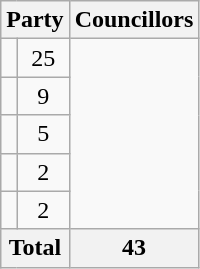<table class="wikitable">
<tr>
<th colspan=2>Party</th>
<th>Councillors</th>
</tr>
<tr>
<td></td>
<td align=center>25</td>
</tr>
<tr>
<td></td>
<td align=center>9</td>
</tr>
<tr>
<td></td>
<td align=center>5</td>
</tr>
<tr>
<td></td>
<td align=center>2</td>
</tr>
<tr>
<td></td>
<td align=center>2</td>
</tr>
<tr>
<th colspan=2>Total</th>
<th align=center>43</th>
</tr>
</table>
